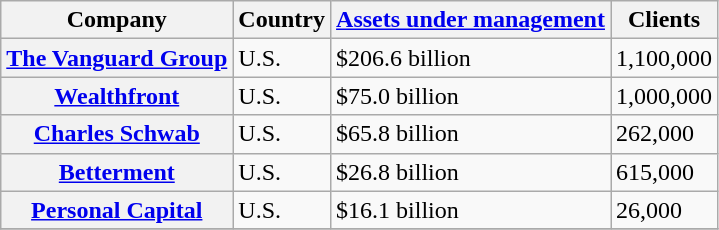<table class="wikitable">
<tr>
<th>Company</th>
<th>Country</th>
<th><a href='#'>Assets under management</a></th>
<th>Clients</th>
</tr>
<tr>
<th><a href='#'>The Vanguard Group</a></th>
<td>U.S.</td>
<td>$206.6 billion</td>
<td>1,100,000</td>
</tr>
<tr>
<th><a href='#'>Wealthfront</a></th>
<td>U.S.</td>
<td>$75.0 billion</td>
<td>1,000,000</td>
</tr>
<tr>
<th><a href='#'>Charles Schwab</a></th>
<td>U.S.</td>
<td>$65.8 billion</td>
<td>262,000</td>
</tr>
<tr>
<th><a href='#'>Betterment</a></th>
<td>U.S.</td>
<td>$26.8 billion</td>
<td>615,000</td>
</tr>
<tr>
<th><a href='#'>Personal Capital</a></th>
<td>U.S.</td>
<td>$16.1 billion</td>
<td>26,000</td>
</tr>
<tr>
</tr>
</table>
